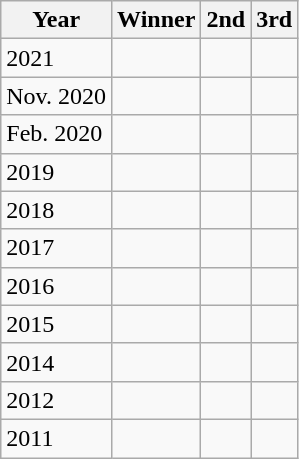<table class="wikitable">
<tr>
<th>Year</th>
<th>Winner</th>
<th>2nd</th>
<th>3rd</th>
</tr>
<tr>
<td>2021</td>
<td></td>
<td></td>
<td></td>
</tr>
<tr>
<td>Nov. 2020</td>
<td></td>
<td></td>
<td></td>
</tr>
<tr>
<td>Feb. 2020</td>
<td></td>
<td></td>
<td></td>
</tr>
<tr>
<td>2019</td>
<td></td>
<td></td>
<td></td>
</tr>
<tr>
<td>2018</td>
<td></td>
<td></td>
<td></td>
</tr>
<tr>
<td>2017</td>
<td></td>
<td></td>
<td></td>
</tr>
<tr>
<td>2016</td>
<td></td>
<td></td>
<td></td>
</tr>
<tr>
<td>2015</td>
<td></td>
<td></td>
<td></td>
</tr>
<tr>
<td>2014</td>
<td></td>
<td></td>
<td></td>
</tr>
<tr>
<td>2012</td>
<td></td>
<td></td>
<td></td>
</tr>
<tr>
<td>2011</td>
<td></td>
<td></td>
<td></td>
</tr>
</table>
